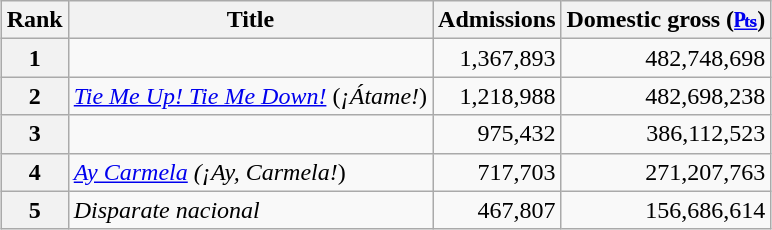<table class="wikitable" style="margin:1em auto;">
<tr>
<th>Rank</th>
<th>Title</th>
<th>Admissions</th>
<th>Domestic gross (<a href='#'>₧</a>)</th>
</tr>
<tr>
<th align = "center">1</th>
<td><em></em></td>
<td align = "right">1,367,893</td>
<td align = "right">482,748,698</td>
</tr>
<tr>
<th align = "center">2</th>
<td><em><a href='#'>Tie Me Up! Tie Me Down!</a></em> (<em>¡Átame!</em>)</td>
<td align = "right">1,218,988</td>
<td align = "right">482,698,238</td>
</tr>
<tr>
<th align = "center">3</th>
<td><em></em></td>
<td align = "right">975,432</td>
<td align = "right">386,112,523</td>
</tr>
<tr>
<th align = "center">4</th>
<td><em><a href='#'>Ay Carmela</a></em> <em>(¡Ay, Carmela!</em>)</td>
<td align = "right">717,703</td>
<td align = "right">271,207,763</td>
</tr>
<tr>
<th align = "center">5</th>
<td><em>Disparate nacional</em></td>
<td align = "right">467,807</td>
<td align = "right">156,686,614</td>
</tr>
</table>
